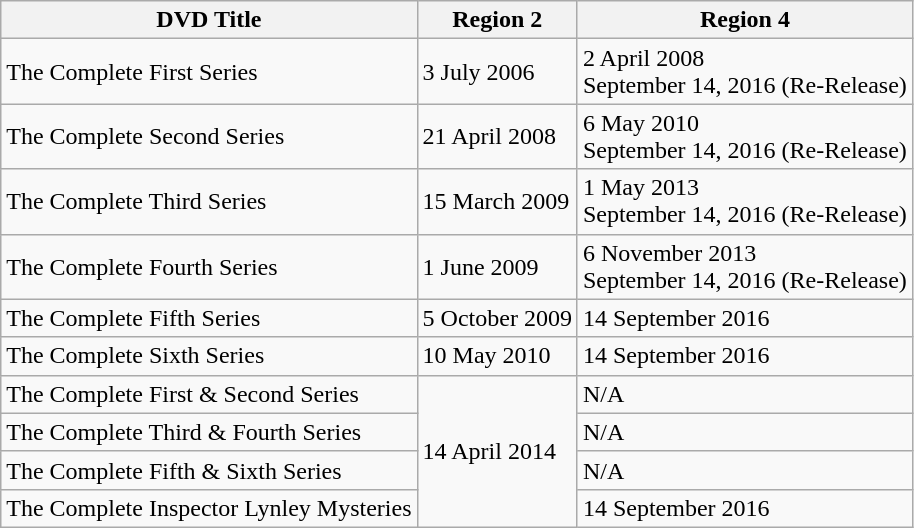<table class="wikitable">
<tr>
<th>DVD Title</th>
<th>Region 2</th>
<th>Region 4</th>
</tr>
<tr>
<td>The Complete First Series</td>
<td>3 July 2006</td>
<td>2 April 2008<br>September 14, 2016 (Re-Release)</td>
</tr>
<tr>
<td>The Complete Second Series</td>
<td>21 April 2008</td>
<td>6 May 2010<br>September 14, 2016 (Re-Release)</td>
</tr>
<tr>
<td>The Complete Third Series</td>
<td>15 March 2009</td>
<td>1 May 2013<br>September 14, 2016 (Re-Release)</td>
</tr>
<tr>
<td>The Complete Fourth Series</td>
<td>1 June 2009</td>
<td>6 November 2013<br>September 14, 2016 (Re-Release)</td>
</tr>
<tr>
<td>The Complete Fifth Series</td>
<td>5 October 2009</td>
<td>14 September 2016</td>
</tr>
<tr>
<td>The Complete Sixth Series</td>
<td>10 May 2010</td>
<td>14 September 2016</td>
</tr>
<tr>
<td>The Complete First & Second Series</td>
<td rowspan="4">14 April 2014</td>
<td>N/A</td>
</tr>
<tr>
<td>The Complete Third & Fourth Series</td>
<td>N/A</td>
</tr>
<tr>
<td>The Complete Fifth & Sixth Series</td>
<td>N/A</td>
</tr>
<tr>
<td>The Complete Inspector Lynley Mysteries</td>
<td>14 September 2016</td>
</tr>
</table>
